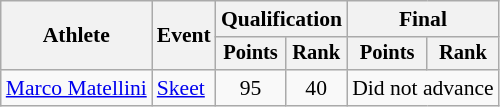<table class="wikitable" style="font-size:90%">
<tr>
<th rowspan="2">Athlete</th>
<th rowspan="2">Event</th>
<th colspan=2>Qualification</th>
<th colspan=2>Final</th>
</tr>
<tr style="font-size:95%">
<th>Points</th>
<th>Rank</th>
<th>Points</th>
<th>Rank</th>
</tr>
<tr align=center>
<td align=left><a href='#'>Marco Matellini</a></td>
<td align=left><a href='#'>Skeet</a></td>
<td>95</td>
<td>40</td>
<td colspan=2>Did not advance</td>
</tr>
</table>
